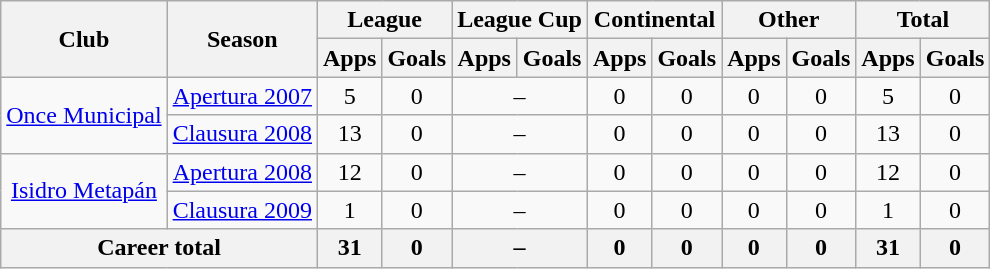<table class="wikitable" style="text-align: center;">
<tr>
<th rowspan="2">Club</th>
<th rowspan="2">Season</th>
<th colspan="2">League</th>
<th colspan="2">League Cup</th>
<th colspan="2">Continental</th>
<th colspan="2">Other</th>
<th colspan="2">Total</th>
</tr>
<tr>
<th>Apps</th>
<th>Goals</th>
<th>Apps</th>
<th>Goals</th>
<th>Apps</th>
<th>Goals</th>
<th>Apps</th>
<th>Goals</th>
<th>Apps</th>
<th>Goals</th>
</tr>
<tr>
<td rowspan="2" valign="center"><a href='#'>Once Municipal</a></td>
<td><a href='#'>Apertura 2007</a></td>
<td>5</td>
<td>0</td>
<td colspan="2">–</td>
<td>0</td>
<td>0</td>
<td>0</td>
<td>0</td>
<td>5</td>
<td>0</td>
</tr>
<tr>
<td><a href='#'>Clausura 2008</a></td>
<td>13</td>
<td>0</td>
<td colspan="2">–</td>
<td>0</td>
<td>0</td>
<td>0</td>
<td>0</td>
<td>13</td>
<td>0</td>
</tr>
<tr>
<td rowspan="2" valign="center"><a href='#'>Isidro Metapán</a></td>
<td><a href='#'>Apertura 2008</a></td>
<td>12</td>
<td>0</td>
<td colspan="2">–</td>
<td>0</td>
<td>0</td>
<td>0</td>
<td>0</td>
<td>12</td>
<td>0</td>
</tr>
<tr>
<td><a href='#'>Clausura 2009</a></td>
<td>1</td>
<td>0</td>
<td colspan="2">–</td>
<td>0</td>
<td>0</td>
<td>0</td>
<td>0</td>
<td>1</td>
<td>0</td>
</tr>
<tr>
<th colspan="2">Career total</th>
<th>31</th>
<th>0</th>
<th colspan="2">–</th>
<th>0</th>
<th>0</th>
<th>0</th>
<th>0</th>
<th>31</th>
<th>0</th>
</tr>
</table>
